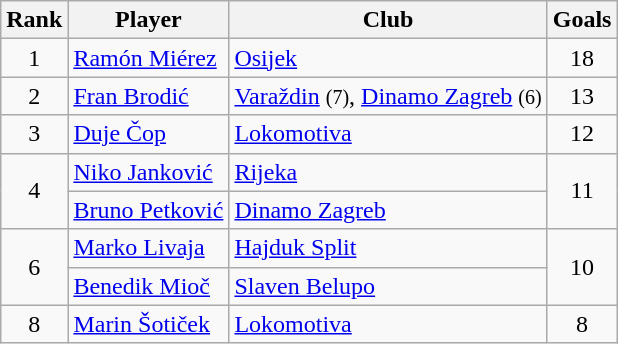<table class="wikitable" style="text-align:center;">
<tr>
<th>Rank</th>
<th>Player</th>
<th>Club</th>
<th>Goals</th>
</tr>
<tr>
<td>1</td>
<td align="left"> <a href='#'>Ramón Miérez</a></td>
<td align="left"><a href='#'>Osijek</a></td>
<td>18</td>
</tr>
<tr>
<td>2</td>
<td align="left"> <a href='#'>Fran Brodić</a></td>
<td align="left"><a href='#'>Varaždin</a> <small>(7)</small>, <a href='#'>Dinamo Zagreb</a> <small>(6)</small></td>
<td>13</td>
</tr>
<tr>
<td>3</td>
<td align="left"> <a href='#'>Duje Čop</a></td>
<td align="left"><a href='#'>Lokomotiva</a></td>
<td>12</td>
</tr>
<tr>
<td rowspan="2">4</td>
<td align="left"> <a href='#'>Niko Janković</a></td>
<td align="left"><a href='#'>Rijeka</a></td>
<td rowspan="2">11</td>
</tr>
<tr>
<td align="left"> <a href='#'>Bruno Petković</a></td>
<td align="left"><a href='#'>Dinamo Zagreb</a></td>
</tr>
<tr>
<td rowspan="2">6</td>
<td align="left"> <a href='#'>Marko Livaja</a></td>
<td align="left"><a href='#'>Hajduk Split</a></td>
<td rowspan="2">10</td>
</tr>
<tr>
<td align="left"> <a href='#'>Benedik Mioč</a></td>
<td align="left"><a href='#'>Slaven Belupo</a></td>
</tr>
<tr>
<td>8</td>
<td align="left"> <a href='#'>Marin Šotiček</a></td>
<td align="left"><a href='#'>Lokomotiva</a></td>
<td>8</td>
</tr>
</table>
